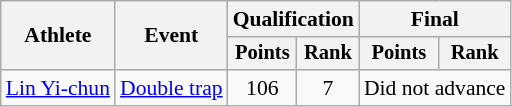<table class="wikitable" style="font-size:90%">
<tr>
<th rowspan="2">Athlete</th>
<th rowspan="2">Event</th>
<th colspan=2>Qualification</th>
<th colspan=2>Final</th>
</tr>
<tr style="font-size:95%">
<th>Points</th>
<th>Rank</th>
<th>Points</th>
<th>Rank</th>
</tr>
<tr align=center>
<td align=left><a href='#'>Lin Yi-chun</a></td>
<td align=left><a href='#'>Double trap</a></td>
<td>106</td>
<td>7</td>
<td colspan=2>Did not advance</td>
</tr>
</table>
